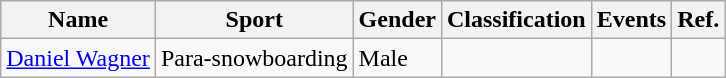<table class="wikitable">
<tr>
<th>Name</th>
<th>Sport</th>
<th>Gender</th>
<th>Classification</th>
<th>Events</th>
<th>Ref.</th>
</tr>
<tr>
<td><a href='#'>Daniel Wagner</a></td>
<td>Para-snowboarding</td>
<td>Male</td>
<td></td>
<td></td>
<td></td>
</tr>
</table>
